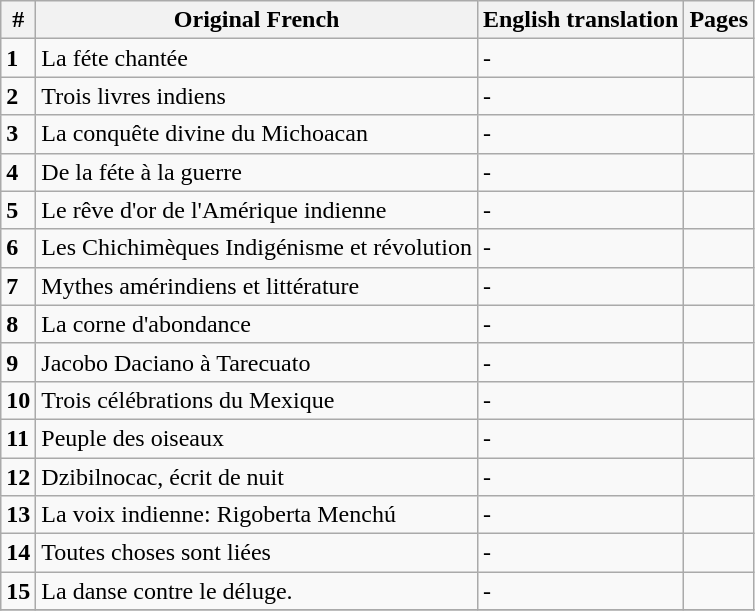<table class="wikitable">
<tr>
<th>#</th>
<th>Original French</th>
<th>English translation</th>
<th>Pages</th>
</tr>
<tr>
<td><strong>1</strong></td>
<td>La féte chantée</td>
<td>-</td>
<td></td>
</tr>
<tr>
<td><strong>2</strong></td>
<td>Trois livres indiens</td>
<td>-</td>
<td></td>
</tr>
<tr>
<td><strong>3</strong></td>
<td>La conquête divine du Michoacan</td>
<td>-</td>
<td></td>
</tr>
<tr>
<td><strong>4</strong></td>
<td>De la féte à la guerre</td>
<td>-</td>
<td></td>
</tr>
<tr>
<td><strong>5</strong></td>
<td>Le rêve d'or de l'Amérique indienne</td>
<td>-</td>
<td></td>
</tr>
<tr>
<td><strong>6</strong></td>
<td>Les Chichimèques Indigénisme et révolution</td>
<td>-</td>
<td></td>
</tr>
<tr>
<td><strong>7</strong></td>
<td>Mythes amérindiens et littérature</td>
<td>-</td>
<td></td>
</tr>
<tr>
<td><strong>8</strong></td>
<td>La corne d'abondance</td>
<td>-</td>
<td></td>
</tr>
<tr>
<td><strong>9</strong></td>
<td>Jacobo Daciano à Tarecuato</td>
<td>-</td>
<td></td>
</tr>
<tr>
<td><strong>10</strong></td>
<td>Trois célébrations du Mexique</td>
<td>-</td>
<td></td>
</tr>
<tr>
<td><strong>11</strong></td>
<td>Peuple des oiseaux</td>
<td>-</td>
<td></td>
</tr>
<tr>
<td><strong>12</strong></td>
<td>Dzibilnocac, écrit de nuit</td>
<td>-</td>
<td></td>
</tr>
<tr>
<td><strong>13</strong></td>
<td>La voix indienne: Rigoberta Menchú</td>
<td>-</td>
<td></td>
</tr>
<tr>
<td><strong>14</strong></td>
<td>Toutes choses sont liées</td>
<td>-</td>
<td></td>
</tr>
<tr>
<td><strong>15</strong></td>
<td>La danse contre le déluge.</td>
<td>-</td>
<td></td>
</tr>
<tr>
</tr>
</table>
